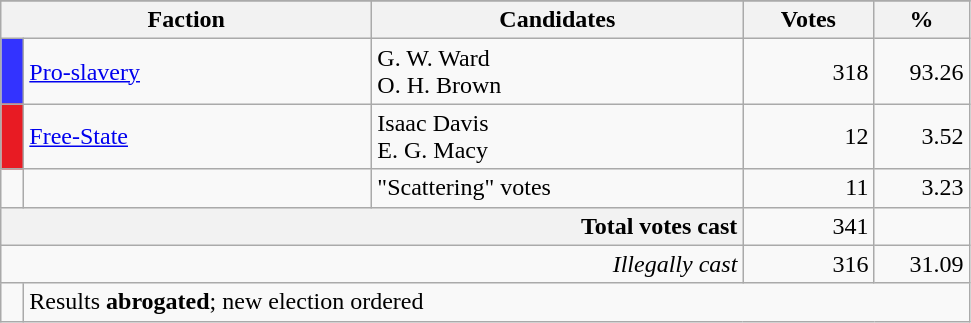<table class="wikitable plainrowheaders" style="text-align:center;">
<tr>
</tr>
<tr>
<th scope="col" colspan="2" style="width: 15em">Faction</th>
<th scope="col" style="width: 15em">Candidates</th>
<th scope="col" style="width: 5em">Votes</th>
<th scope="col" style="width: 3.5em">%</th>
</tr>
<tr>
<td style="width: 0.5em; background-color:#3333FF"></td>
<td style="text-align: left"><a href='#'>Pro-slavery</a></td>
<td style="text-align: left">G. W. Ward<br>O. H. Brown</td>
<td style="text-align: right; margin-right: 0.5em">318</td>
<td style="text-align: right; margin-right: 0.5em">93.26</td>
</tr>
<tr>
<td style="width: 0.5em; background-color:#E81B23"></td>
<td style="text-align: left"><a href='#'>Free-State</a></td>
<td style="text-align: left">Isaac Davis<br>E. G. Macy</td>
<td style="text-align: right; margin-right: 0.5em">12</td>
<td style="text-align: right; margin-right: 0.5em">3.52</td>
</tr>
<tr>
<td style="width: 0.5em"></td>
<td style="text-align: left"></td>
<td style="text-align: left">"Scattering" votes</td>
<td style="text-align: right; margin-right: 0.5em">11</td>
<td style="text-align: right; margin-right: 0.5em">3.23</td>
</tr>
<tr>
<th colspan="3" style="text-align:right;">Total votes cast</th>
<td style="text-align:right;">341</td>
<td style="text-align:right;"></td>
</tr>
<tr>
<td colspan="3" style="text-align:right;"><em>Illegally cast</em></td>
<td style="text-align:right;">316</td>
<td style="text-align:right;">31.09</td>
</tr>
<tr>
<td style="width: 0.5em;"></td>
<td colspan="4" style="text-align:left;">Results <strong>abrogated</strong>; new election ordered</td>
</tr>
</table>
